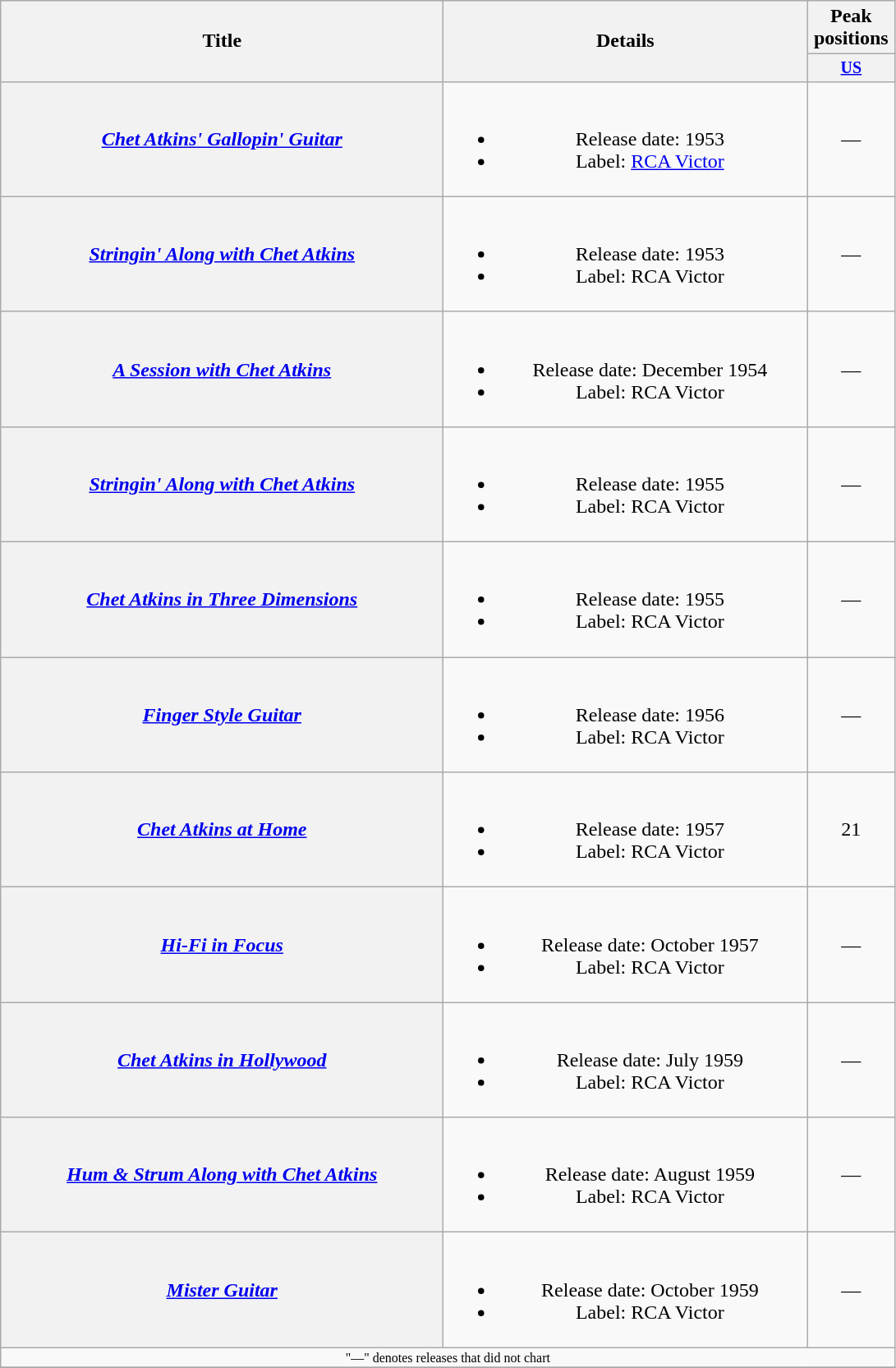<table class="wikitable plainrowheaders" style="text-align:center;">
<tr>
<th rowspan="2" style="width:22em;">Title</th>
<th rowspan="2" style="width:18em;">Details</th>
<th>Peak positions</th>
</tr>
<tr style="font-size:smaller;">
<th width="65"><a href='#'>US</a></th>
</tr>
<tr>
<th scope="row"><em><a href='#'>Chet Atkins' Gallopin' Guitar</a></em></th>
<td><br><ul><li>Release date: 1953</li><li>Label: <a href='#'>RCA Victor</a></li></ul></td>
<td>—</td>
</tr>
<tr>
<th scope="row"><em><a href='#'>Stringin' Along with Chet Atkins</a></em></th>
<td><br><ul><li>Release date: 1953</li><li>Label: RCA Victor</li></ul></td>
<td>—</td>
</tr>
<tr>
<th scope="row"><em><a href='#'>A Session with Chet Atkins</a></em></th>
<td><br><ul><li>Release date: December 1954</li><li>Label: RCA Victor</li></ul></td>
<td>—</td>
</tr>
<tr>
<th scope="row"><em><a href='#'>Stringin' Along with Chet Atkins</a></em></th>
<td><br><ul><li>Release date: 1955</li><li>Label: RCA Victor</li></ul></td>
<td>—</td>
</tr>
<tr>
<th scope="row"><em><a href='#'>Chet Atkins in Three Dimensions</a></em></th>
<td><br><ul><li>Release date: 1955</li><li>Label: RCA Victor</li></ul></td>
<td>—</td>
</tr>
<tr>
<th scope="row"><em><a href='#'>Finger Style Guitar</a></em></th>
<td><br><ul><li>Release date: 1956</li><li>Label: RCA Victor</li></ul></td>
<td>—</td>
</tr>
<tr>
<th scope="row"><em><a href='#'>Chet Atkins at Home</a></em></th>
<td><br><ul><li>Release date: 1957</li><li>Label: RCA Victor</li></ul></td>
<td>21</td>
</tr>
<tr>
<th scope="row"><em><a href='#'>Hi-Fi in Focus</a></em></th>
<td><br><ul><li>Release date: October 1957</li><li>Label: RCA Victor</li></ul></td>
<td>—</td>
</tr>
<tr>
<th scope="row"><em><a href='#'>Chet Atkins in Hollywood</a></em></th>
<td><br><ul><li>Release date: July 1959</li><li>Label: RCA Victor</li></ul></td>
<td>—</td>
</tr>
<tr>
<th scope="row"><em><a href='#'>Hum & Strum Along with Chet Atkins</a></em></th>
<td><br><ul><li>Release date: August 1959</li><li>Label: RCA Victor</li></ul></td>
<td>—</td>
</tr>
<tr>
<th scope="row"><em><a href='#'>Mister Guitar</a></em></th>
<td><br><ul><li>Release date: October 1959</li><li>Label: RCA Victor</li></ul></td>
<td>—</td>
</tr>
<tr>
<td colspan="3" style="font-size: 8pt">"—" denotes releases that did not chart</td>
</tr>
<tr>
</tr>
</table>
